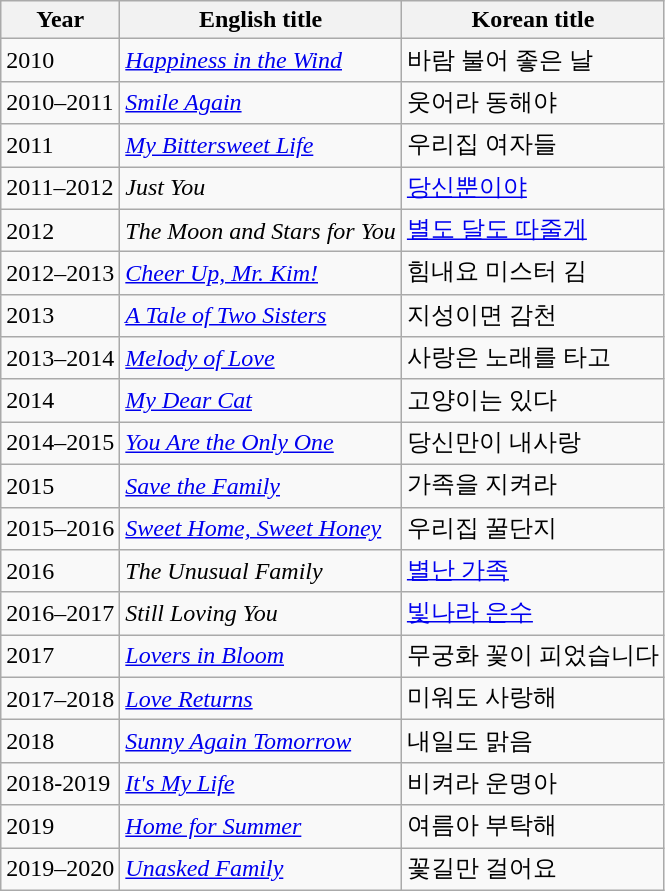<table class="wikitable">
<tr>
<th>Year</th>
<th>English title</th>
<th>Korean title</th>
</tr>
<tr>
<td>2010</td>
<td><em><a href='#'>Happiness in the Wind</a></em></td>
<td>바람 불어 좋은 날</td>
</tr>
<tr>
<td>2010–2011</td>
<td><a href='#'><em>Smile Again</em></a></td>
<td>웃어라 동해야</td>
</tr>
<tr>
<td>2011</td>
<td><em><a href='#'>My Bittersweet Life</a></em></td>
<td>우리집 여자들</td>
</tr>
<tr>
<td>2011–2012</td>
<td><em>Just You</em></td>
<td><a href='#'>당신뿐이야</a></td>
</tr>
<tr>
<td>2012</td>
<td><em>The Moon and Stars for You</em></td>
<td><a href='#'>별도 달도 따줄게</a></td>
</tr>
<tr>
<td>2012–2013</td>
<td><em><a href='#'>Cheer Up, Mr. Kim!</a></em></td>
<td>힘내요 미스터 김</td>
</tr>
<tr>
<td>2013</td>
<td><a href='#'><em>A Tale of Two Sisters</em></a></td>
<td>지성이면 감천</td>
</tr>
<tr>
<td>2013–2014</td>
<td><a href='#'><em>Melody of Love</em></a></td>
<td>사랑은 노래를 타고</td>
</tr>
<tr>
<td>2014</td>
<td><em><a href='#'>My Dear Cat</a></em></td>
<td>고양이는 있다</td>
</tr>
<tr>
<td>2014–2015</td>
<td><a href='#'><em>You Are the Only One</em></a></td>
<td>당신만이 내사랑</td>
</tr>
<tr>
<td>2015</td>
<td><em><a href='#'>Save the Family</a></em></td>
<td>가족을 지켜라</td>
</tr>
<tr>
<td>2015–2016</td>
<td><em><a href='#'>Sweet Home, Sweet Honey</a></em></td>
<td>우리집 꿀단지</td>
</tr>
<tr>
<td>2016</td>
<td><em>The Unusual Family</em></td>
<td><a href='#'>별난 가족</a></td>
</tr>
<tr>
<td>2016–2017</td>
<td><em>Still Loving You</em></td>
<td><a href='#'>빛나라 은수</a></td>
</tr>
<tr>
<td>2017</td>
<td><em><a href='#'>Lovers in Bloom</a></em></td>
<td>무궁화 꽃이 피었습니다</td>
</tr>
<tr>
<td>2017–2018</td>
<td><a href='#'><em>Love Returns</em></a></td>
<td>미워도 사랑해</td>
</tr>
<tr>
<td>2018</td>
<td><em><a href='#'>Sunny Again Tomorrow</a></em></td>
<td>내일도 맑음</td>
</tr>
<tr>
<td>2018-2019</td>
<td><a href='#'><em>It's My Life</em></a></td>
<td>비켜라 운명아</td>
</tr>
<tr>
<td>2019</td>
<td><em><a href='#'>Home for Summer</a></em></td>
<td>여름아 부탁해</td>
</tr>
<tr>
<td>2019–2020</td>
<td><em><a href='#'>Unasked Family</a></em></td>
<td>꽃길만 걸어요</td>
</tr>
</table>
